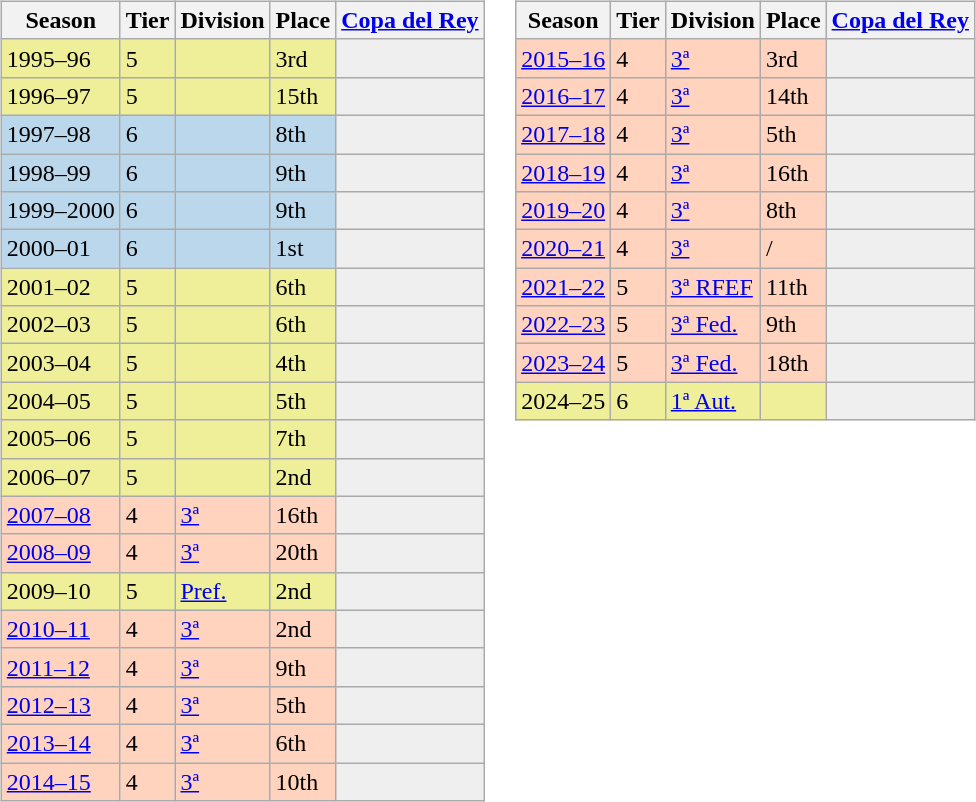<table>
<tr>
<td valign="top" width=0%><br><table class="wikitable">
<tr style="background:#f0f6fa;">
<th>Season</th>
<th>Tier</th>
<th>Division</th>
<th>Place</th>
<th><a href='#'>Copa del Rey</a></th>
</tr>
<tr>
<td style="background:#EFEF99;">1995–96</td>
<td style="background:#EFEF99;">5</td>
<td style="background:#EFEF99;"></td>
<td style="background:#EFEF99;">3rd</td>
<th style="background:#efefef;"></th>
</tr>
<tr>
<td style="background:#EFEF99;">1996–97</td>
<td style="background:#EFEF99;">5</td>
<td style="background:#EFEF99;"></td>
<td style="background:#EFEF99;">15th</td>
<th style="background:#efefef;"></th>
</tr>
<tr>
<td style="background:#BBD7EC;">1997–98</td>
<td style="background:#BBD7EC;">6</td>
<td style="background:#BBD7EC;"></td>
<td style="background:#BBD7EC;">8th</td>
<th style="background:#efefef;"></th>
</tr>
<tr>
<td style="background:#BBD7EC;">1998–99</td>
<td style="background:#BBD7EC;">6</td>
<td style="background:#BBD7EC;"></td>
<td style="background:#BBD7EC;">9th</td>
<th style="background:#efefef;"></th>
</tr>
<tr>
<td style="background:#BBD7EC;">1999–2000</td>
<td style="background:#BBD7EC;">6</td>
<td style="background:#BBD7EC;"></td>
<td style="background:#BBD7EC;">9th</td>
<th style="background:#efefef;"></th>
</tr>
<tr>
<td style="background:#BBD7EC;">2000–01</td>
<td style="background:#BBD7EC;">6</td>
<td style="background:#BBD7EC;"></td>
<td style="background:#BBD7EC;">1st</td>
<th style="background:#efefef;"></th>
</tr>
<tr>
<td style="background:#EFEF99;">2001–02</td>
<td style="background:#EFEF99;">5</td>
<td style="background:#EFEF99;"></td>
<td style="background:#EFEF99;">6th</td>
<th style="background:#efefef;"></th>
</tr>
<tr>
<td style="background:#EFEF99;">2002–03</td>
<td style="background:#EFEF99;">5</td>
<td style="background:#EFEF99;"></td>
<td style="background:#EFEF99;">6th</td>
<th style="background:#efefef;"></th>
</tr>
<tr>
<td style="background:#EFEF99;">2003–04</td>
<td style="background:#EFEF99;">5</td>
<td style="background:#EFEF99;"></td>
<td style="background:#EFEF99;">4th</td>
<th style="background:#efefef;"></th>
</tr>
<tr>
<td style="background:#EFEF99;">2004–05</td>
<td style="background:#EFEF99;">5</td>
<td style="background:#EFEF99;"></td>
<td style="background:#EFEF99;">5th</td>
<th style="background:#efefef;"></th>
</tr>
<tr>
<td style="background:#EFEF99;">2005–06</td>
<td style="background:#EFEF99;">5</td>
<td style="background:#EFEF99;"></td>
<td style="background:#EFEF99;">7th</td>
<th style="background:#efefef;"></th>
</tr>
<tr>
<td style="background:#EFEF99;">2006–07</td>
<td style="background:#EFEF99;">5</td>
<td style="background:#EFEF99;"></td>
<td style="background:#EFEF99;">2nd</td>
<th style="background:#efefef;"></th>
</tr>
<tr>
<td style="background:#FFD3BD;"><a href='#'>2007–08</a></td>
<td style="background:#FFD3BD;">4</td>
<td style="background:#FFD3BD;"><a href='#'>3ª</a></td>
<td style="background:#FFD3BD;">16th</td>
<th style="background:#efefef;"></th>
</tr>
<tr>
<td style="background:#FFD3BD;"><a href='#'>2008–09</a></td>
<td style="background:#FFD3BD;">4</td>
<td style="background:#FFD3BD;"><a href='#'>3ª</a></td>
<td style="background:#FFD3BD;">20th</td>
<td style="background:#efefef;"></td>
</tr>
<tr>
<td style="background:#EFEF99;">2009–10</td>
<td style="background:#EFEF99;">5</td>
<td style="background:#EFEF99;"><a href='#'>Pref.</a></td>
<td style="background:#EFEF99;">2nd</td>
<th style="background:#efefef;"></th>
</tr>
<tr>
<td style="background:#FFD3BD;"><a href='#'>2010–11</a></td>
<td style="background:#FFD3BD;">4</td>
<td style="background:#FFD3BD;"><a href='#'>3ª</a></td>
<td style="background:#FFD3BD;">2nd</td>
<td style="background:#efefef;"></td>
</tr>
<tr>
<td style="background:#FFD3BD;"><a href='#'>2011–12</a></td>
<td style="background:#FFD3BD;">4</td>
<td style="background:#FFD3BD;"><a href='#'>3ª</a></td>
<td style="background:#FFD3BD;">9th</td>
<td style="background:#efefef;"></td>
</tr>
<tr>
<td style="background:#FFD3BD;"><a href='#'>2012–13</a></td>
<td style="background:#FFD3BD;">4</td>
<td style="background:#FFD3BD;"><a href='#'>3ª</a></td>
<td style="background:#FFD3BD;">5th</td>
<td style="background:#efefef;"></td>
</tr>
<tr>
<td style="background:#FFD3BD;"><a href='#'>2013–14</a></td>
<td style="background:#FFD3BD;">4</td>
<td style="background:#FFD3BD;"><a href='#'>3ª</a></td>
<td style="background:#FFD3BD;">6th</td>
<td style="background:#efefef;"></td>
</tr>
<tr>
<td style="background:#FFD3BD;"><a href='#'>2014–15</a></td>
<td style="background:#FFD3BD;">4</td>
<td style="background:#FFD3BD;"><a href='#'>3ª</a></td>
<td style="background:#FFD3BD;">10th</td>
<td style="background:#efefef;"></td>
</tr>
</table>
</td>
<td valign="top" width=0%><br><table class="wikitable">
<tr style="background:#f0f6fa;">
<th>Season</th>
<th>Tier</th>
<th>Division</th>
<th>Place</th>
<th><a href='#'>Copa del Rey</a></th>
</tr>
<tr>
<td style="background:#FFD3BD;"><a href='#'>2015–16</a></td>
<td style="background:#FFD3BD;">4</td>
<td style="background:#FFD3BD;"><a href='#'>3ª</a></td>
<td style="background:#FFD3BD;">3rd</td>
<td style="background:#efefef;"></td>
</tr>
<tr>
<td style="background:#FFD3BD;"><a href='#'>2016–17</a></td>
<td style="background:#FFD3BD;">4</td>
<td style="background:#FFD3BD;"><a href='#'>3ª</a></td>
<td style="background:#FFD3BD;">14th</td>
<td style="background:#efefef;"></td>
</tr>
<tr>
<td style="background:#FFD3BD;"><a href='#'>2017–18</a></td>
<td style="background:#FFD3BD;">4</td>
<td style="background:#FFD3BD;"><a href='#'>3ª</a></td>
<td style="background:#FFD3BD;">5th</td>
<td style="background:#efefef;"></td>
</tr>
<tr>
<td style="background:#FFD3BD;"><a href='#'>2018–19</a></td>
<td style="background:#FFD3BD;">4</td>
<td style="background:#FFD3BD;"><a href='#'>3ª</a></td>
<td style="background:#FFD3BD;">16th</td>
<td style="background:#efefef;"></td>
</tr>
<tr>
<td style="background:#FFD3BD;"><a href='#'>2019–20</a></td>
<td style="background:#FFD3BD;">4</td>
<td style="background:#FFD3BD;"><a href='#'>3ª</a></td>
<td style="background:#FFD3BD;">8th</td>
<td style="background:#efefef;"></td>
</tr>
<tr>
<td style="background:#FFD3BD;"><a href='#'>2020–21</a></td>
<td style="background:#FFD3BD;">4</td>
<td style="background:#FFD3BD;"><a href='#'>3ª</a></td>
<td style="background:#FFD3BD;"> / </td>
<th style="background:#efefef;"></th>
</tr>
<tr>
<td style="background:#FFD3BD;"><a href='#'>2021–22</a></td>
<td style="background:#FFD3BD;">5</td>
<td style="background:#FFD3BD;"><a href='#'>3ª RFEF</a></td>
<td style="background:#FFD3BD;">11th</td>
<th style="background:#efefef;"></th>
</tr>
<tr>
<td style="background:#FFD3BD;"><a href='#'>2022–23</a></td>
<td style="background:#FFD3BD;">5</td>
<td style="background:#FFD3BD;"><a href='#'>3ª Fed.</a></td>
<td style="background:#FFD3BD;">9th</td>
<th style="background:#efefef;"></th>
</tr>
<tr>
<td style="background:#FFD3BD;"><a href='#'>2023–24</a></td>
<td style="background:#FFD3BD;">5</td>
<td style="background:#FFD3BD;"><a href='#'>3ª Fed.</a></td>
<td style="background:#FFD3BD;">18th</td>
<th style="background:#efefef;"></th>
</tr>
<tr>
<td style="background:#EFEF99;">2024–25</td>
<td style="background:#EFEF99;">6</td>
<td style="background:#EFEF99;"><a href='#'>1ª Aut.</a></td>
<td style="background:#EFEF99;"></td>
<th style="background:#efefef;"></th>
</tr>
</table>
</td>
</tr>
</table>
